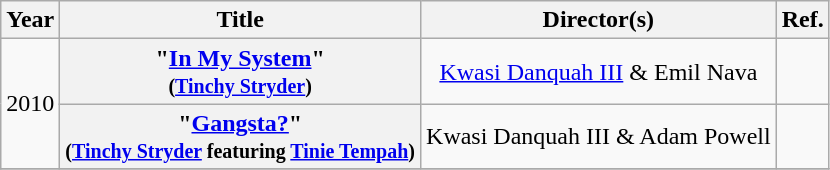<table class="wikitable plainrowheaders" style="text-align:center;">
<tr>
<th scope="col">Year</th>
<th scope="col">Title</th>
<th scope="col">Director(s)</th>
<th scope="col">Ref.</th>
</tr>
<tr>
<td rowspan="2">2010</td>
<th scope="row">"<a href='#'>In My System</a>"<br> <small>(<a href='#'>Tinchy Stryder</a>)</small></th>
<td><a href='#'>Kwasi Danquah III</a> & Emil Nava</td>
<td></td>
</tr>
<tr>
<th scope="row">"<a href='#'>Gangsta?</a>"<br> <small>(<a href='#'>Tinchy Stryder</a> featuring <a href='#'>Tinie Tempah</a>)</small></th>
<td>Kwasi Danquah III & Adam Powell</td>
<td></td>
</tr>
<tr>
</tr>
</table>
